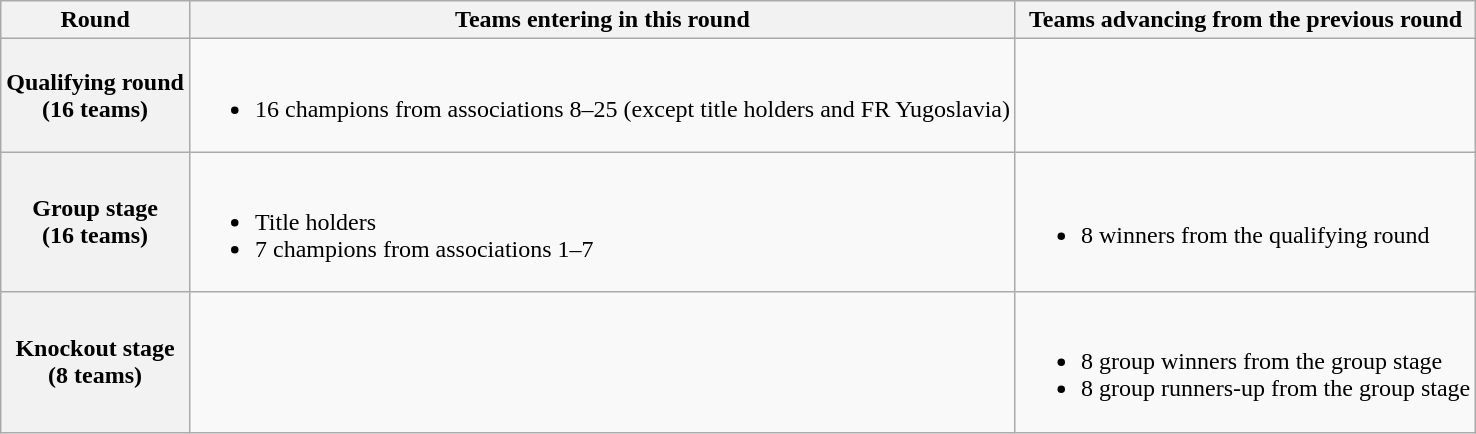<table class="wikitable">
<tr>
<th>Round</th>
<th>Teams entering in this round</th>
<th>Teams advancing from the previous round</th>
</tr>
<tr>
<th>Qualifying round<br>(16 teams)</th>
<td><br><ul><li>16 champions from associations 8–25 (except title holders and FR Yugoslavia)</li></ul></td>
<td></td>
</tr>
<tr>
<th>Group stage<br>(16 teams)</th>
<td><br><ul><li>Title holders</li><li>7 champions from associations 1–7</li></ul></td>
<td><br><ul><li>8 winners from the qualifying round</li></ul></td>
</tr>
<tr>
<th>Knockout stage<br>(8 teams)</th>
<td></td>
<td><br><ul><li>8 group winners from the group stage</li><li>8 group runners-up from the group stage</li></ul></td>
</tr>
</table>
